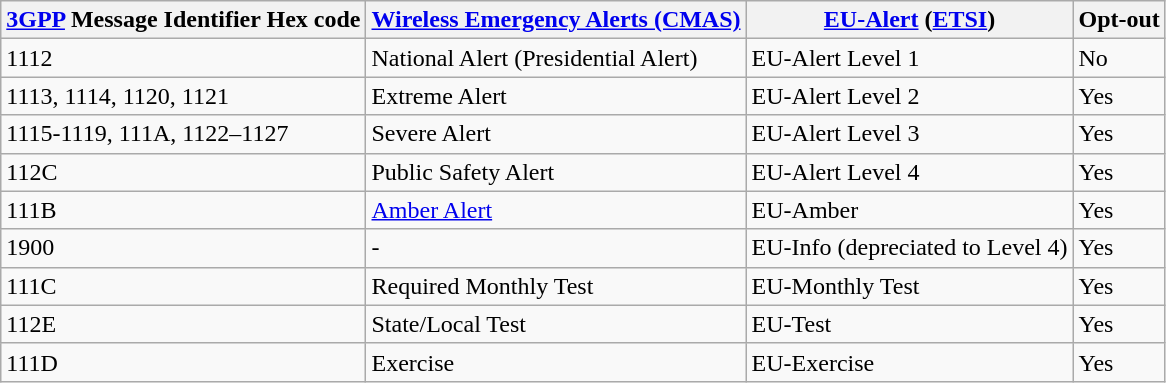<table class="wikitable">
<tr>
<th><a href='#'>3GPP</a> Message Identifier Hex code</th>
<th><a href='#'>Wireless Emergency Alerts (CMAS)</a></th>
<th><a href='#'>EU-Alert</a> (<a href='#'>ETSI</a>)</th>
<th>Opt-out</th>
</tr>
<tr>
<td>1112</td>
<td>National Alert (Presidential Alert)</td>
<td>EU-Alert Level 1</td>
<td>No</td>
</tr>
<tr>
<td>1113, 1114, 1120, 1121</td>
<td>Extreme Alert</td>
<td>EU-Alert Level 2</td>
<td>Yes</td>
</tr>
<tr>
<td>1115-1119, 111A, 1122–1127</td>
<td>Severe Alert</td>
<td>EU-Alert Level 3</td>
<td>Yes</td>
</tr>
<tr>
<td>112C</td>
<td>Public Safety Alert</td>
<td>EU-Alert Level 4</td>
<td>Yes</td>
</tr>
<tr>
<td>111B</td>
<td><a href='#'>Amber Alert</a></td>
<td>EU-Amber</td>
<td>Yes</td>
</tr>
<tr>
<td>1900</td>
<td>-</td>
<td>EU-Info (depreciated to Level 4)</td>
<td>Yes</td>
</tr>
<tr>
<td>111C</td>
<td>Required Monthly Test</td>
<td>EU-Monthly Test</td>
<td>Yes</td>
</tr>
<tr>
<td>112E</td>
<td>State/Local Test</td>
<td>EU-Test</td>
<td>Yes</td>
</tr>
<tr>
<td>111D</td>
<td>Exercise</td>
<td>EU-Exercise</td>
<td>Yes</td>
</tr>
</table>
